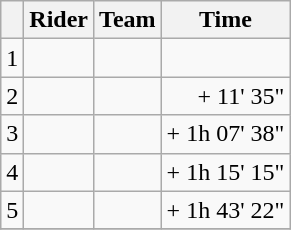<table class="wikitable">
<tr>
<th></th>
<th>Rider</th>
<th>Team</th>
<th>Time</th>
</tr>
<tr>
<td style="text-align:center;">1</td>
<td> </td>
<td></td>
<td align=right></td>
</tr>
<tr>
<td style="text-align:center;">2</td>
<td></td>
<td></td>
<td align=right>+ 11' 35"</td>
</tr>
<tr>
<td style="text-align:center;">3</td>
<td></td>
<td></td>
<td align=right>+ 1h 07' 38"</td>
</tr>
<tr>
<td style="text-align:center;">4</td>
<td></td>
<td></td>
<td align=right>+ 1h 15' 15"</td>
</tr>
<tr>
<td style="text-align:center;">5</td>
<td></td>
<td></td>
<td align=right>+ 1h 43' 22"</td>
</tr>
<tr>
</tr>
</table>
